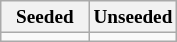<table class="wikitable" style="font-size:80%">
<tr>
<th width=50%>Seeded</th>
<th width=50%>Unseeded</th>
</tr>
<tr>
<td valign=top></td>
<td valign=top></td>
</tr>
</table>
